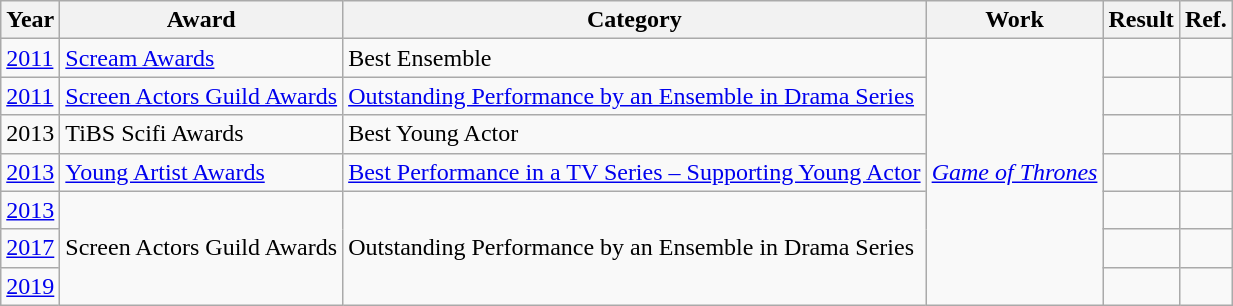<table class="wikitable" rowspan=6">
<tr>
<th>Year</th>
<th>Award</th>
<th>Category</th>
<th>Work</th>
<th>Result</th>
<th>Ref.</th>
</tr>
<tr>
<td><a href='#'>2011</a></td>
<td><a href='#'>Scream Awards</a></td>
<td>Best Ensemble</td>
<td rowspan="7"><em><a href='#'>Game of Thrones</a></em></td>
<td></td>
<td></td>
</tr>
<tr>
<td><a href='#'>2011</a></td>
<td><a href='#'>Screen Actors Guild Awards</a></td>
<td><a href='#'>Outstanding Performance by an Ensemble in Drama Series</a></td>
<td></td>
<td></td>
</tr>
<tr>
<td>2013</td>
<td>TiBS Scifi Awards</td>
<td>Best Young Actor</td>
<td></td>
<td></td>
</tr>
<tr>
<td><a href='#'>2013</a></td>
<td><a href='#'>Young Artist Awards</a></td>
<td><a href='#'>Best Performance in a TV Series – Supporting Young Actor</a></td>
<td></td>
<td></td>
</tr>
<tr>
<td><a href='#'>2013</a></td>
<td rowspan="3">Screen Actors Guild Awards</td>
<td rowspan="3">Outstanding Performance by an Ensemble in Drama Series</td>
<td></td>
<td></td>
</tr>
<tr>
<td><a href='#'>2017</a></td>
<td></td>
<td></td>
</tr>
<tr>
<td><a href='#'>2019</a></td>
<td></td>
<td></td>
</tr>
</table>
